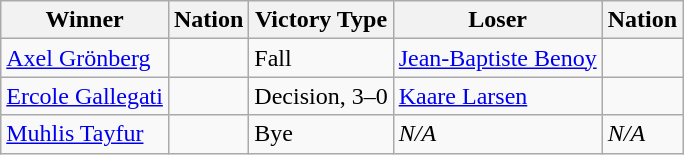<table class="wikitable sortable" style="text-align:left;">
<tr>
<th>Winner</th>
<th>Nation</th>
<th>Victory Type</th>
<th>Loser</th>
<th>Nation</th>
</tr>
<tr>
<td><a href='#'>Axel Grönberg</a></td>
<td></td>
<td>Fall</td>
<td><a href='#'>Jean-Baptiste Benoy</a></td>
<td></td>
</tr>
<tr>
<td><a href='#'>Ercole Gallegati</a></td>
<td></td>
<td>Decision, 3–0</td>
<td><a href='#'>Kaare Larsen</a></td>
<td></td>
</tr>
<tr>
<td><a href='#'>Muhlis Tayfur</a></td>
<td></td>
<td>Bye</td>
<td><em>N/A</em></td>
<td><em>N/A</em></td>
</tr>
</table>
